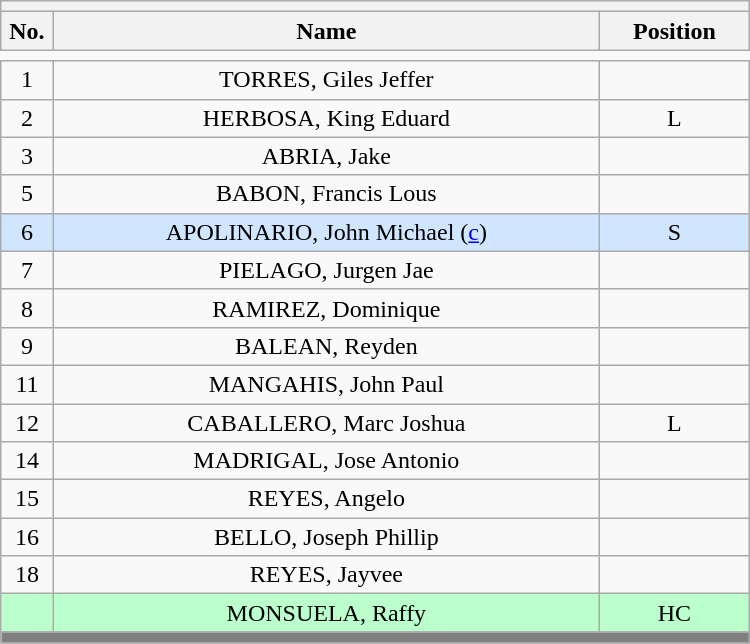<table class='wikitable mw-collapsible mw-collapsed' style="text-align: center; width: 500px; border: none">
<tr>
<th style='text-align: left;' colspan=3></th>
</tr>
<tr>
<th style='width: 7%;'>No.</th>
<th>Name</th>
<th style='width: 20%;'>Position</th>
</tr>
<tr>
<td style='border: none;'></td>
</tr>
<tr>
<td>1</td>
<td>TORRES, Giles Jeffer</td>
<td></td>
</tr>
<tr>
<td>2</td>
<td>HERBOSA, King Eduard</td>
<td>L</td>
</tr>
<tr>
<td>3</td>
<td>ABRIA, Jake</td>
<td></td>
</tr>
<tr>
<td>5</td>
<td>BABON, Francis Lous</td>
<td></td>
</tr>
<tr style="background:#D0E6FF">
<td>6</td>
<td>APOLINARIO, John Michael (<a href='#'>c</a>)</td>
<td>S</td>
</tr>
<tr>
<td>7</td>
<td>PIELAGO, Jurgen Jae</td>
<td></td>
</tr>
<tr>
<td>8</td>
<td>RAMIREZ, Dominique</td>
<td></td>
</tr>
<tr>
<td>9</td>
<td>BALEAN, Reyden</td>
<td></td>
</tr>
<tr>
<td>11</td>
<td>MANGAHIS, John Paul</td>
<td></td>
</tr>
<tr>
<td>12</td>
<td>CABALLERO, Marc Joshua</td>
<td>L</td>
</tr>
<tr>
<td>14</td>
<td>MADRIGAL, Jose Antonio</td>
<td></td>
</tr>
<tr>
<td>15</td>
<td>REYES, Angelo</td>
<td></td>
</tr>
<tr>
<td>16</td>
<td>BELLO, Joseph Phillip</td>
<td></td>
</tr>
<tr>
<td>18</td>
<td>REYES, Jayvee</td>
<td></td>
</tr>
<tr style="background:#BBFFCC">
<td></td>
<td>MONSUELA, Raffy</td>
<td>HC</td>
</tr>
<tr>
<th style='background: grey;' colspan=3></th>
</tr>
</table>
